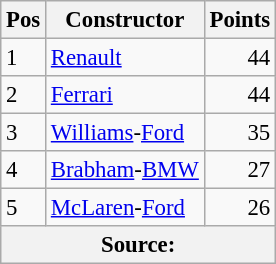<table class="wikitable" style="font-size: 95%;">
<tr>
<th>Pos</th>
<th>Constructor</th>
<th>Points</th>
</tr>
<tr>
<td>1</td>
<td> <a href='#'>Renault</a></td>
<td style="text-align: right">44</td>
</tr>
<tr>
<td>2</td>
<td> <a href='#'>Ferrari</a></td>
<td style="text-align: right">44</td>
</tr>
<tr>
<td>3</td>
<td> <a href='#'>Williams</a>-<a href='#'>Ford</a></td>
<td style="text-align: right">35</td>
</tr>
<tr>
<td>4</td>
<td> <a href='#'>Brabham</a>-<a href='#'>BMW</a></td>
<td style="text-align: right">27</td>
</tr>
<tr>
<td>5</td>
<td> <a href='#'>McLaren</a>-<a href='#'>Ford</a></td>
<td style="text-align: right">26</td>
</tr>
<tr>
<th colspan=4>Source: </th>
</tr>
</table>
